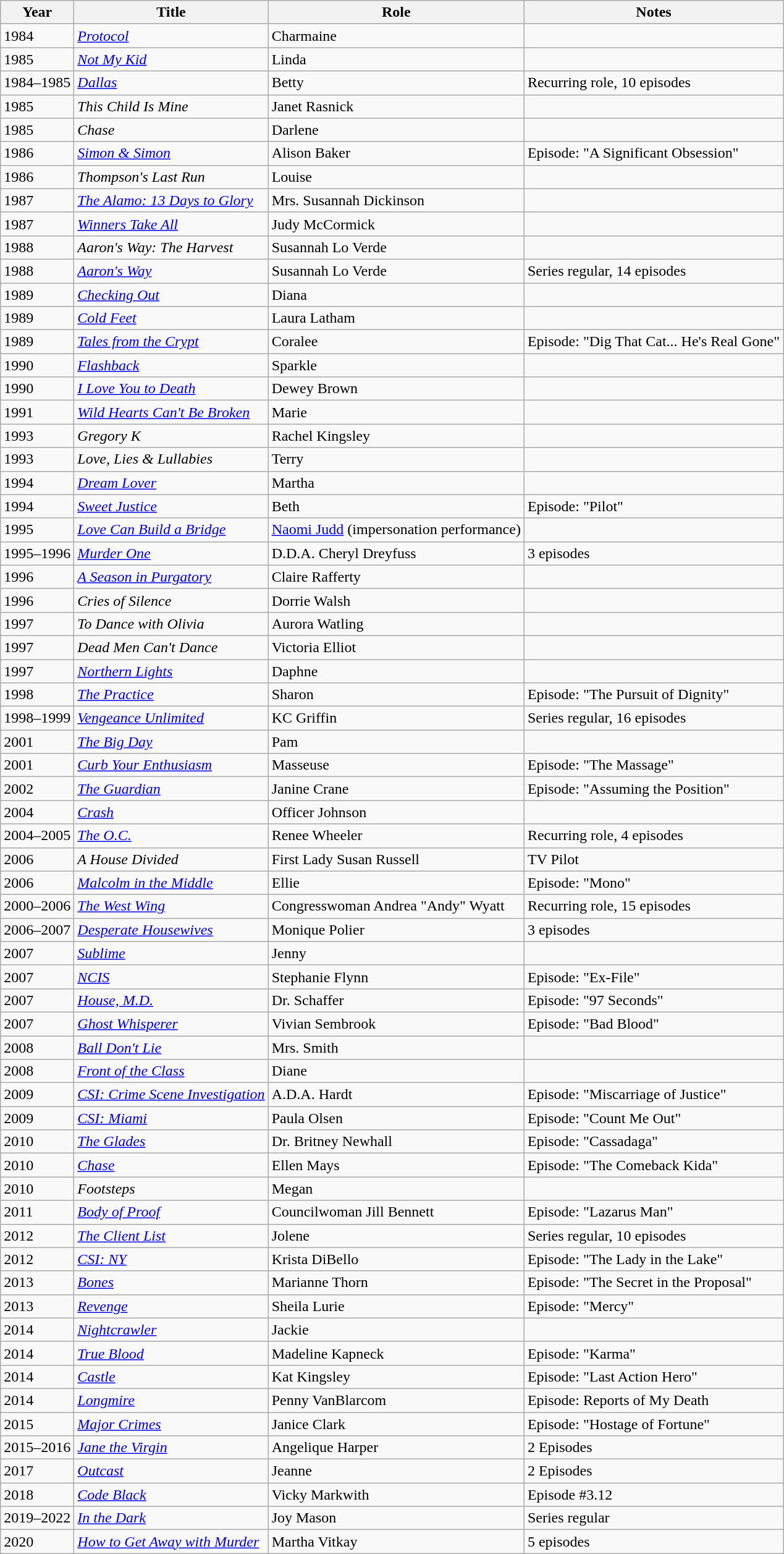<table class="wikitable sortable">
<tr>
<th>Year</th>
<th>Title</th>
<th>Role</th>
<th class="unsortable">Notes</th>
</tr>
<tr>
<td>1984</td>
<td><em><a href='#'>Protocol</a></em></td>
<td>Charmaine</td>
<td></td>
</tr>
<tr>
<td>1985</td>
<td><em><a href='#'>Not My Kid</a></em></td>
<td>Linda</td>
<td></td>
</tr>
<tr>
<td>1984–1985</td>
<td><em><a href='#'>Dallas</a></em></td>
<td>Betty</td>
<td>Recurring role, 10 episodes</td>
</tr>
<tr>
<td>1985</td>
<td><em>This Child Is Mine</em></td>
<td>Janet Rasnick</td>
<td></td>
</tr>
<tr>
<td>1985</td>
<td><em>Chase</em></td>
<td>Darlene</td>
<td></td>
</tr>
<tr>
<td>1986</td>
<td><em><a href='#'>Simon & Simon</a></em></td>
<td>Alison Baker</td>
<td>Episode: "A Significant Obsession"</td>
</tr>
<tr>
<td>1986</td>
<td><em>Thompson's Last Run</em></td>
<td>Louise</td>
<td></td>
</tr>
<tr>
<td>1987</td>
<td><em><a href='#'>The Alamo: 13 Days to Glory</a></em></td>
<td>Mrs. Susannah Dickinson</td>
<td></td>
</tr>
<tr>
<td>1987</td>
<td><em><a href='#'>Winners Take All</a></em></td>
<td>Judy McCormick</td>
<td></td>
</tr>
<tr>
<td>1988</td>
<td><em>Aaron's Way: The Harvest</em></td>
<td>Susannah Lo Verde</td>
<td></td>
</tr>
<tr>
<td>1988</td>
<td><em><a href='#'>Aaron's Way</a></em></td>
<td>Susannah Lo Verde</td>
<td>Series regular, 14 episodes</td>
</tr>
<tr>
<td>1989</td>
<td><em><a href='#'>Checking Out</a></em></td>
<td>Diana</td>
<td></td>
</tr>
<tr>
<td>1989</td>
<td><em><a href='#'>Cold Feet</a></em></td>
<td>Laura Latham</td>
<td></td>
</tr>
<tr>
<td>1989</td>
<td><em><a href='#'>Tales from the Crypt</a></em></td>
<td>Coralee</td>
<td>Episode: "Dig That Cat... He's Real Gone"</td>
</tr>
<tr>
<td>1990</td>
<td><em><a href='#'>Flashback</a></em></td>
<td>Sparkle</td>
<td></td>
</tr>
<tr>
<td>1990</td>
<td><em><a href='#'>I Love You to Death</a></em></td>
<td>Dewey Brown</td>
<td></td>
</tr>
<tr>
<td>1991</td>
<td><em><a href='#'>Wild Hearts Can't Be Broken</a></em></td>
<td>Marie</td>
<td></td>
</tr>
<tr>
<td>1993</td>
<td><em>Gregory K</em></td>
<td>Rachel Kingsley</td>
<td></td>
</tr>
<tr>
<td>1993</td>
<td><em>Love, Lies & Lullabies</em></td>
<td>Terry</td>
<td></td>
</tr>
<tr>
<td>1994</td>
<td><em><a href='#'>Dream Lover</a></em></td>
<td>Martha</td>
<td></td>
</tr>
<tr>
<td>1994</td>
<td><em><a href='#'>Sweet Justice</a></em></td>
<td>Beth</td>
<td>Episode: "Pilot"</td>
</tr>
<tr>
<td>1995</td>
<td><em><a href='#'>Love Can Build a Bridge</a></em></td>
<td><a href='#'>Naomi Judd</a> (impersonation performance)</td>
<td></td>
</tr>
<tr>
<td>1995–1996</td>
<td><em><a href='#'>Murder One</a></em></td>
<td>D.D.A. Cheryl Dreyfuss</td>
<td>3 episodes</td>
</tr>
<tr>
<td>1996</td>
<td><em><a href='#'>A Season in Purgatory</a></em></td>
<td>Claire Rafferty</td>
<td></td>
</tr>
<tr>
<td>1996</td>
<td><em>Cries of Silence</em></td>
<td>Dorrie Walsh</td>
<td></td>
</tr>
<tr>
<td>1997</td>
<td><em>To Dance with Olivia</em></td>
<td>Aurora Watling</td>
<td></td>
</tr>
<tr>
<td>1997</td>
<td><em>Dead Men Can't Dance</em></td>
<td>Victoria Elliot</td>
<td></td>
</tr>
<tr>
<td>1997</td>
<td><em><a href='#'>Northern Lights</a></em></td>
<td>Daphne</td>
<td></td>
</tr>
<tr>
<td>1998</td>
<td><em><a href='#'>The Practice</a></em></td>
<td>Sharon</td>
<td>Episode: "The Pursuit of Dignity"</td>
</tr>
<tr>
<td>1998–1999</td>
<td><em><a href='#'>Vengeance Unlimited</a></em></td>
<td>KC Griffin</td>
<td>Series regular, 16 episodes</td>
</tr>
<tr>
<td>2001</td>
<td><em><a href='#'>The Big Day</a></em></td>
<td>Pam</td>
<td></td>
</tr>
<tr>
<td>2001</td>
<td><em><a href='#'>Curb Your Enthusiasm</a></em></td>
<td>Masseuse</td>
<td>Episode: "The Massage"</td>
</tr>
<tr>
<td>2002</td>
<td><em><a href='#'>The Guardian</a></em></td>
<td>Janine Crane</td>
<td>Episode: "Assuming the Position"</td>
</tr>
<tr>
<td>2004</td>
<td><em><a href='#'>Crash</a></em></td>
<td>Officer Johnson</td>
<td></td>
</tr>
<tr>
<td>2004–2005</td>
<td><em><a href='#'>The O.C.</a></em></td>
<td>Renee Wheeler</td>
<td>Recurring role, 4 episodes</td>
</tr>
<tr>
<td>2006</td>
<td><em>A House Divided</em></td>
<td>First Lady Susan Russell</td>
<td>TV Pilot</td>
</tr>
<tr>
<td>2006</td>
<td><em><a href='#'>Malcolm in the Middle</a></em></td>
<td>Ellie</td>
<td>Episode: "Mono"</td>
</tr>
<tr>
<td>2000–2006</td>
<td><em><a href='#'>The West Wing</a></em></td>
<td>Congresswoman Andrea "Andy" Wyatt</td>
<td>Recurring role, 15 episodes</td>
</tr>
<tr>
<td>2006–2007</td>
<td><em><a href='#'>Desperate Housewives</a></em></td>
<td>Monique Polier</td>
<td>3 episodes</td>
</tr>
<tr>
<td>2007</td>
<td><em><a href='#'>Sublime</a></em></td>
<td>Jenny</td>
<td></td>
</tr>
<tr>
<td>2007</td>
<td><em><a href='#'>NCIS</a></em></td>
<td>Stephanie Flynn</td>
<td>Episode: "Ex-File"</td>
</tr>
<tr>
<td>2007</td>
<td><em><a href='#'>House, M.D.</a></em></td>
<td>Dr. Schaffer</td>
<td>Episode: "97 Seconds"</td>
</tr>
<tr>
<td>2007</td>
<td><em><a href='#'>Ghost Whisperer</a></em></td>
<td>Vivian Sembrook</td>
<td>Episode: "Bad Blood"</td>
</tr>
<tr>
<td>2008</td>
<td><em><a href='#'>Ball Don't Lie</a></em></td>
<td>Mrs. Smith</td>
<td></td>
</tr>
<tr>
<td>2008</td>
<td><em><a href='#'>Front of the Class</a></em></td>
<td>Diane</td>
<td></td>
</tr>
<tr>
<td>2009</td>
<td><em><a href='#'>CSI: Crime Scene Investigation</a></em></td>
<td>A.D.A. Hardt</td>
<td>Episode: "Miscarriage of Justice"</td>
</tr>
<tr>
<td>2009</td>
<td><em><a href='#'>CSI: Miami</a></em></td>
<td>Paula Olsen</td>
<td>Episode: "Count Me Out"</td>
</tr>
<tr>
<td>2010</td>
<td><em><a href='#'>The Glades</a></em></td>
<td>Dr. Britney Newhall</td>
<td>Episode: "Cassadaga"</td>
</tr>
<tr>
<td>2010</td>
<td><em><a href='#'>Chase</a></em></td>
<td>Ellen Mays</td>
<td>Episode: "The Comeback Kida"</td>
</tr>
<tr>
<td>2010</td>
<td><em>Footsteps</em></td>
<td>Megan</td>
<td></td>
</tr>
<tr>
<td>2011</td>
<td><em><a href='#'>Body of Proof</a></em></td>
<td>Councilwoman Jill Bennett</td>
<td>Episode: "Lazarus Man"</td>
</tr>
<tr>
<td>2012</td>
<td><em><a href='#'>The Client List</a></em></td>
<td>Jolene</td>
<td>Series regular, 10 episodes</td>
</tr>
<tr>
<td>2012</td>
<td><em><a href='#'>CSI: NY</a></em></td>
<td>Krista DiBello</td>
<td>Episode: "The Lady in the Lake"</td>
</tr>
<tr>
<td>2013</td>
<td><em><a href='#'>Bones</a></em></td>
<td>Marianne Thorn</td>
<td>Episode: "The Secret in the Proposal"</td>
</tr>
<tr>
<td>2013</td>
<td><em><a href='#'>Revenge</a></em></td>
<td>Sheila Lurie</td>
<td>Episode: "Mercy"</td>
</tr>
<tr>
<td>2014</td>
<td><em><a href='#'>Nightcrawler</a></em></td>
<td>Jackie</td>
<td></td>
</tr>
<tr>
<td>2014</td>
<td><em><a href='#'>True Blood</a></em></td>
<td>Madeline Kapneck</td>
<td>Episode: "Karma"</td>
</tr>
<tr>
<td>2014</td>
<td><em><a href='#'>Castle</a></em></td>
<td>Kat Kingsley</td>
<td>Episode: "Last Action Hero"</td>
</tr>
<tr>
<td>2014</td>
<td><em><a href='#'>Longmire</a></em></td>
<td>Penny VanBlarcom</td>
<td>Episode: Reports of My Death</td>
</tr>
<tr>
<td>2015</td>
<td><em><a href='#'>Major Crimes</a></em></td>
<td>Janice Clark</td>
<td>Episode: "Hostage of Fortune"</td>
</tr>
<tr>
<td>2015–2016</td>
<td><em><a href='#'>Jane the Virgin</a></em></td>
<td>Angelique Harper</td>
<td>2 Episodes</td>
</tr>
<tr>
<td>2017</td>
<td><em><a href='#'>Outcast</a></em></td>
<td>Jeanne</td>
<td>2 Episodes</td>
</tr>
<tr>
<td>2018</td>
<td><em><a href='#'>Code Black</a></em></td>
<td>Vicky Markwith</td>
<td>Episode #3.12</td>
</tr>
<tr>
<td>2019–2022</td>
<td><em><a href='#'>In the Dark</a></em></td>
<td>Joy Mason</td>
<td>Series regular</td>
</tr>
<tr>
<td>2020</td>
<td><em><a href='#'>How to Get Away with Murder</a></em></td>
<td>Martha Vitkay</td>
<td>5 episodes</td>
</tr>
</table>
